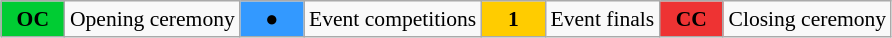<table class="wikitable" style="margin:0.5em auto; font-size:90%;position:relative;">
<tr>
<td style="width:2.5em; background:#00cc33; text-align:center"><strong>OC</strong></td>
<td>Opening ceremony</td>
<td style="width:2.5em; background:#3399ff; text-align:center">●</td>
<td>Event competitions</td>
<td style="width:2.5em; background:#ffcc00; text-align:center"><strong>1</strong></td>
<td>Event finals</td>
<td style="width:2.5em; background:#ee3333; text-align:center"><strong>CC</strong></td>
<td>Closing ceremony</td>
</tr>
</table>
